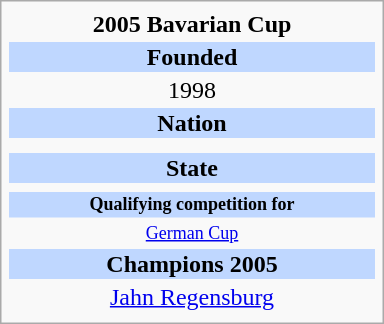<table class="infobox football" style="width: 16em; text-align: center;">
<tr>
<th style="">2005 Bavarian Cup</th>
</tr>
<tr>
<td style="background: #BFD7FF;"><strong>Founded</strong></td>
</tr>
<tr>
<td style="">1998</td>
</tr>
<tr>
<td style="background: #BFD7FF;"><strong>Nation</strong></td>
</tr>
<tr>
<td style=""></td>
</tr>
<tr>
<td style="line-height: 15px;"></td>
</tr>
<tr>
<td style="background: #BFD7FF;"><strong>State</strong></td>
</tr>
<tr>
<td style=""></td>
</tr>
<tr>
<td style="font-size: 12px; background: #BFD7FF;"><strong>Qualifying competition for</strong></td>
</tr>
<tr>
<td style="font-size: 12px;"><a href='#'>German Cup</a></td>
</tr>
<tr>
<td style="background: #BFD7FF;"><strong>Champions 2005</strong></td>
</tr>
<tr>
<td style=""><a href='#'>Jahn Regensburg</a></td>
</tr>
<tr>
</tr>
</table>
